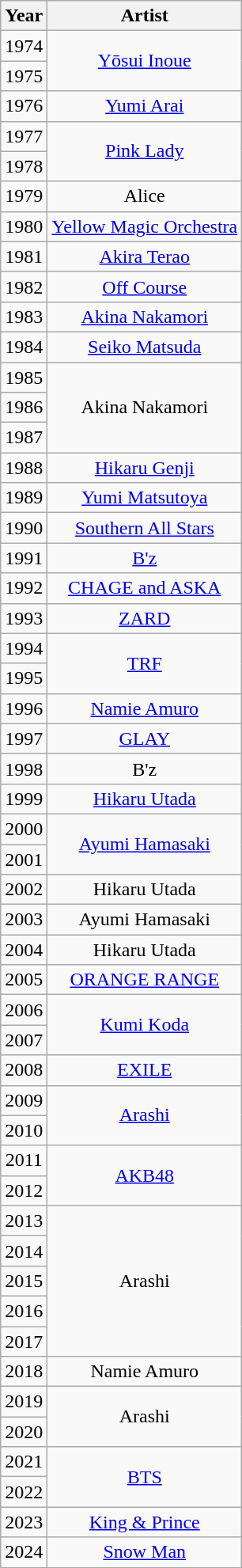<table class="wikitable" style="text-align: center;">
<tr>
<th scope="col">Year</th>
<th scope="col">Artist</th>
</tr>
<tr>
<td>1974</td>
<td rowspan="2"><a href='#'>Yōsui Inoue</a></td>
</tr>
<tr>
<td>1975</td>
</tr>
<tr>
<td>1976</td>
<td><a href='#'>Yumi Arai</a></td>
</tr>
<tr>
<td>1977</td>
<td rowspan="2"><a href='#'>Pink Lady</a></td>
</tr>
<tr>
<td>1978</td>
</tr>
<tr>
<td>1979</td>
<td>Alice</td>
</tr>
<tr>
<td>1980</td>
<td><a href='#'>Yellow Magic Orchestra</a></td>
</tr>
<tr>
<td>1981</td>
<td><a href='#'>Akira Terao</a></td>
</tr>
<tr>
<td>1982</td>
<td><a href='#'>Off Course</a></td>
</tr>
<tr>
<td>1983</td>
<td><a href='#'>Akina Nakamori</a></td>
</tr>
<tr>
<td>1984</td>
<td><a href='#'>Seiko Matsuda</a></td>
</tr>
<tr>
<td>1985</td>
<td rowspan="3">Akina Nakamori</td>
</tr>
<tr>
<td>1986</td>
</tr>
<tr>
<td>1987</td>
</tr>
<tr>
<td>1988</td>
<td><a href='#'>Hikaru Genji</a></td>
</tr>
<tr>
<td>1989</td>
<td><a href='#'>Yumi Matsutoya</a></td>
</tr>
<tr>
<td>1990</td>
<td><a href='#'>Southern All Stars</a></td>
</tr>
<tr>
<td>1991</td>
<td><a href='#'>B'z</a></td>
</tr>
<tr>
<td>1992</td>
<td><a href='#'>CHAGE and ASKA</a></td>
</tr>
<tr>
<td>1993</td>
<td><a href='#'>ZARD</a></td>
</tr>
<tr>
<td>1994</td>
<td rowspan="2"><a href='#'>TRF</a></td>
</tr>
<tr>
<td>1995</td>
</tr>
<tr>
<td>1996</td>
<td><a href='#'>Namie Amuro</a></td>
</tr>
<tr>
<td>1997</td>
<td><a href='#'>GLAY</a></td>
</tr>
<tr>
<td>1998</td>
<td>B'z</td>
</tr>
<tr>
<td>1999</td>
<td><a href='#'>Hikaru Utada</a></td>
</tr>
<tr>
<td>2000</td>
<td rowspan="2"><a href='#'>Ayumi Hamasaki</a></td>
</tr>
<tr>
<td>2001</td>
</tr>
<tr>
<td>2002</td>
<td>Hikaru Utada</td>
</tr>
<tr>
<td>2003</td>
<td>Ayumi Hamasaki</td>
</tr>
<tr>
<td>2004</td>
<td>Hikaru Utada</td>
</tr>
<tr>
<td>2005</td>
<td><a href='#'>ORANGE RANGE</a></td>
</tr>
<tr>
<td>2006</td>
<td rowspan="2"><a href='#'>Kumi Koda</a></td>
</tr>
<tr>
<td>2007</td>
</tr>
<tr>
<td>2008</td>
<td><a href='#'>EXILE</a></td>
</tr>
<tr>
<td>2009</td>
<td rowspan="2"><a href='#'>Arashi</a></td>
</tr>
<tr>
<td>2010</td>
</tr>
<tr>
<td>2011</td>
<td rowspan="2"><a href='#'>AKB48</a></td>
</tr>
<tr>
<td>2012</td>
</tr>
<tr>
<td>2013</td>
<td rowspan="5">Arashi</td>
</tr>
<tr>
<td>2014</td>
</tr>
<tr>
<td>2015</td>
</tr>
<tr>
<td>2016</td>
</tr>
<tr>
<td>2017</td>
</tr>
<tr>
<td>2018</td>
<td>Namie Amuro</td>
</tr>
<tr>
<td>2019</td>
<td rowspan="2">Arashi</td>
</tr>
<tr>
<td>2020</td>
</tr>
<tr>
<td>2021</td>
<td rowspan="2"><a href='#'>BTS</a></td>
</tr>
<tr>
<td>2022</td>
</tr>
<tr>
<td>2023</td>
<td><a href='#'>King & Prince</a></td>
</tr>
<tr>
<td>2024</td>
<td><a href='#'>Snow Man</a></td>
</tr>
</table>
